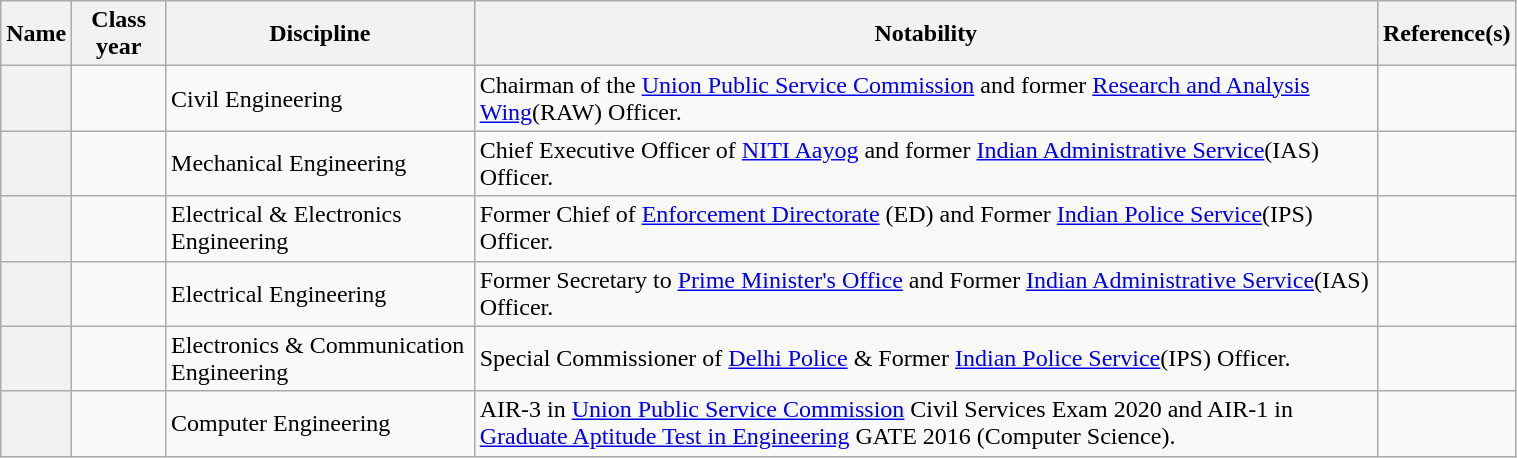<table class="plainrowheaders sortable wikitable" style="width:80%;">
<tr>
<th scope=col>Name</th>
<th scope=col>Class year</th>
<th scope=col>Discipline</th>
<th scope=col class=unsortable>Notability</th>
<th scope=col class=unsortable>Reference(s)</th>
</tr>
<tr>
<th scope=row style="text-align:center"></th>
<td></td>
<td>Civil Engineering</td>
<td>Chairman of the <a href='#'>Union Public Service Commission</a> and former <a href='#'>Research and Analysis Wing</a>(RAW) Officer.</td>
<td></td>
</tr>
<tr>
<th scope=row style="text-align:center"></th>
<td></td>
<td>Mechanical Engineering</td>
<td>Chief Executive Officer of <a href='#'>NITI Aayog</a> and former <a href='#'>Indian Administrative Service</a>(IAS) Officer.</td>
</tr>
<tr>
<th scope=row style="text-align:center"></th>
<td></td>
<td>Electrical & Electronics Engineering</td>
<td>Former Chief of <a href='#'>Enforcement Directorate</a> (ED) and Former <a href='#'>Indian Police Service</a>(IPS) Officer.</td>
<td></td>
</tr>
<tr>
<th scope=row style="text-align:center"></th>
<td></td>
<td>Electrical Engineering</td>
<td>Former Secretary to <a href='#'>Prime Minister's Office</a> and Former <a href='#'>Indian Administrative Service</a>(IAS) Officer.</td>
<td></td>
</tr>
<tr>
<th scope=row style="text-align:center"></th>
<td></td>
<td>Electronics & Communication Engineering</td>
<td>Special Commissioner of <a href='#'>Delhi Police</a> & Former <a href='#'>Indian Police Service</a>(IPS) Officer.</td>
<td></td>
</tr>
<tr>
<th scope=row style="text-align:center"></th>
<td></td>
<td>Computer Engineering</td>
<td>AIR-3 in <a href='#'>Union Public Service Commission</a> Civil Services Exam 2020 and AIR-1 in <a href='#'>Graduate Aptitude Test in Engineering</a> GATE 2016 (Computer Science).</td>
<td></td>
</tr>
</table>
